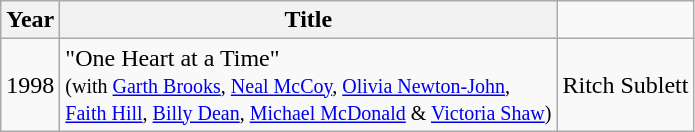<table class="wikitable">
<tr>
<th>Year</th>
<th>Title</th>
</tr>
<tr>
<td>1998</td>
<td>"One Heart at a Time"<small><br>(with <a href='#'>Garth Brooks</a>, <a href='#'>Neal McCoy</a>, <a href='#'>Olivia Newton-John</a>,<br><a href='#'>Faith Hill</a>, <a href='#'>Billy Dean</a>, <a href='#'>Michael McDonald</a> & <a href='#'>Victoria Shaw</a>)</small></td>
<td>Ritch Sublett</td>
</tr>
</table>
